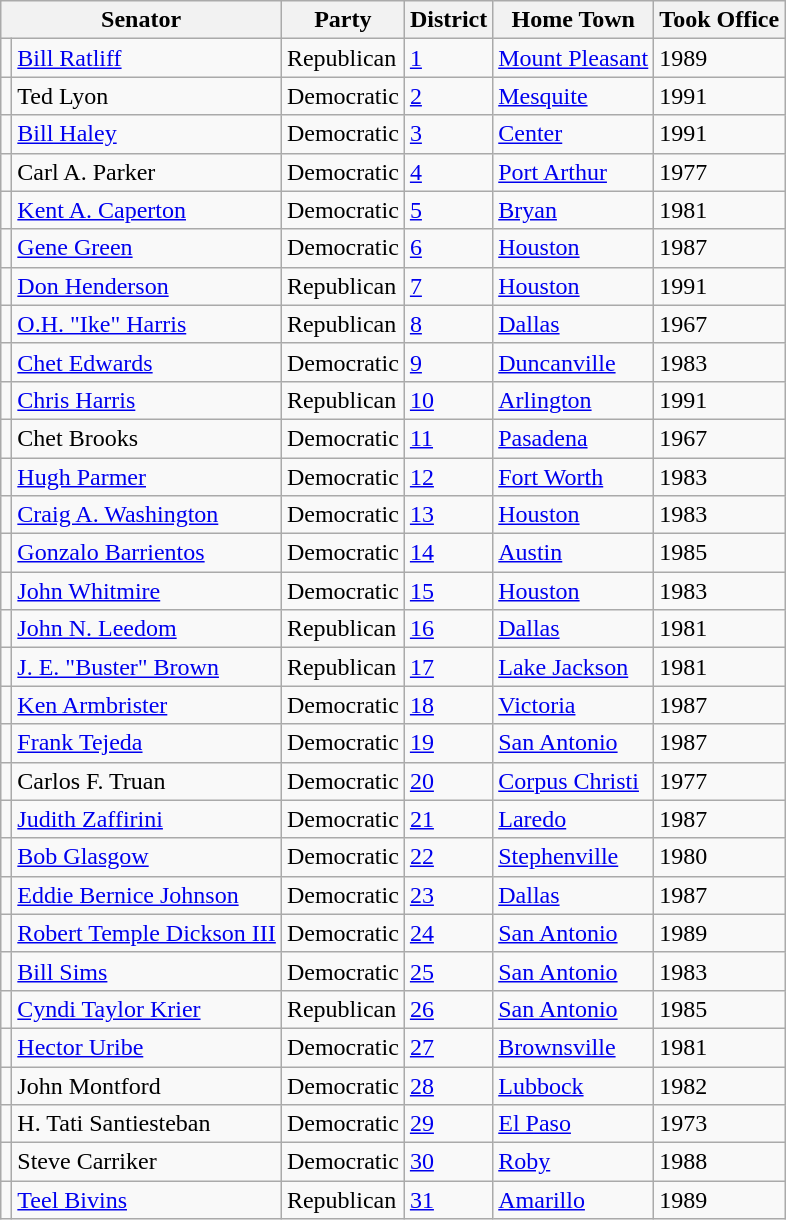<table class=wikitable>
<tr>
<th colspan=2>Senator</th>
<th>Party</th>
<th>District</th>
<th>Home Town</th>
<th>Took Office</th>
</tr>
<tr>
<td></td>
<td><a href='#'>Bill Ratliff</a></td>
<td>Republican</td>
<td><a href='#'>1</a></td>
<td><a href='#'>Mount Pleasant</a></td>
<td>1989</td>
</tr>
<tr>
<td></td>
<td>Ted Lyon</td>
<td>Democratic</td>
<td><a href='#'>2</a></td>
<td><a href='#'>Mesquite</a></td>
<td>1991</td>
</tr>
<tr>
<td></td>
<td><a href='#'>Bill Haley</a></td>
<td>Democratic</td>
<td><a href='#'>3</a></td>
<td><a href='#'>Center</a></td>
<td>1991</td>
</tr>
<tr>
<td></td>
<td>Carl A. Parker</td>
<td>Democratic</td>
<td><a href='#'>4</a></td>
<td><a href='#'>Port Arthur</a></td>
<td>1977</td>
</tr>
<tr>
<td></td>
<td><a href='#'>Kent A. Caperton</a></td>
<td>Democratic</td>
<td><a href='#'>5</a></td>
<td><a href='#'>Bryan</a></td>
<td>1981</td>
</tr>
<tr>
<td></td>
<td><a href='#'>Gene Green</a></td>
<td>Democratic</td>
<td><a href='#'>6</a></td>
<td><a href='#'>Houston</a></td>
<td>1987</td>
</tr>
<tr>
<td></td>
<td><a href='#'>Don Henderson</a></td>
<td>Republican</td>
<td><a href='#'>7</a></td>
<td><a href='#'>Houston</a></td>
<td>1991</td>
</tr>
<tr>
<td></td>
<td><a href='#'>O.H. "Ike" Harris</a></td>
<td>Republican</td>
<td><a href='#'>8</a></td>
<td><a href='#'>Dallas</a></td>
<td>1967</td>
</tr>
<tr>
<td></td>
<td><a href='#'>Chet Edwards</a></td>
<td>Democratic</td>
<td><a href='#'>9</a></td>
<td><a href='#'>Duncanville</a></td>
<td>1983</td>
</tr>
<tr>
<td></td>
<td><a href='#'>Chris Harris</a></td>
<td>Republican</td>
<td><a href='#'>10</a></td>
<td><a href='#'>Arlington</a></td>
<td>1991</td>
</tr>
<tr>
<td></td>
<td>Chet Brooks</td>
<td>Democratic</td>
<td><a href='#'>11</a></td>
<td><a href='#'>Pasadena</a></td>
<td>1967</td>
</tr>
<tr>
<td></td>
<td><a href='#'>Hugh Parmer</a></td>
<td>Democratic</td>
<td><a href='#'>12</a></td>
<td><a href='#'>Fort Worth</a></td>
<td>1983</td>
</tr>
<tr>
<td></td>
<td><a href='#'>Craig A. Washington</a></td>
<td>Democratic</td>
<td><a href='#'>13</a></td>
<td><a href='#'>Houston</a></td>
<td>1983</td>
</tr>
<tr>
<td></td>
<td><a href='#'>Gonzalo Barrientos</a></td>
<td>Democratic</td>
<td><a href='#'>14</a></td>
<td><a href='#'>Austin</a></td>
<td>1985</td>
</tr>
<tr>
<td></td>
<td><a href='#'>John Whitmire</a></td>
<td>Democratic</td>
<td><a href='#'>15</a></td>
<td><a href='#'>Houston</a></td>
<td>1983</td>
</tr>
<tr>
<td></td>
<td><a href='#'>John N. Leedom</a></td>
<td>Republican</td>
<td><a href='#'>16</a></td>
<td><a href='#'>Dallas</a></td>
<td>1981</td>
</tr>
<tr>
<td></td>
<td><a href='#'>J. E. "Buster" Brown</a></td>
<td>Republican</td>
<td><a href='#'>17</a></td>
<td><a href='#'>Lake Jackson</a></td>
<td>1981</td>
</tr>
<tr>
<td></td>
<td><a href='#'>Ken Armbrister</a></td>
<td>Democratic</td>
<td><a href='#'>18</a></td>
<td><a href='#'>Victoria</a></td>
<td>1987</td>
</tr>
<tr>
<td></td>
<td><a href='#'>Frank Tejeda</a></td>
<td>Democratic</td>
<td><a href='#'>19</a></td>
<td><a href='#'>San Antonio</a></td>
<td>1987</td>
</tr>
<tr>
<td></td>
<td>Carlos F. Truan</td>
<td>Democratic</td>
<td><a href='#'>20</a></td>
<td><a href='#'>Corpus Christi</a></td>
<td>1977</td>
</tr>
<tr>
<td></td>
<td><a href='#'>Judith Zaffirini</a></td>
<td>Democratic</td>
<td><a href='#'>21</a></td>
<td><a href='#'>Laredo</a></td>
<td>1987</td>
</tr>
<tr>
<td></td>
<td><a href='#'>Bob Glasgow</a></td>
<td>Democratic</td>
<td><a href='#'>22</a></td>
<td><a href='#'>Stephenville</a></td>
<td>1980</td>
</tr>
<tr>
<td></td>
<td><a href='#'>Eddie Bernice Johnson</a></td>
<td>Democratic</td>
<td><a href='#'>23</a></td>
<td><a href='#'>Dallas</a></td>
<td>1987</td>
</tr>
<tr>
<td></td>
<td><a href='#'>Robert Temple Dickson III</a></td>
<td>Democratic</td>
<td><a href='#'>24</a></td>
<td><a href='#'>San Antonio</a></td>
<td>1989</td>
</tr>
<tr>
<td></td>
<td><a href='#'>Bill Sims</a></td>
<td>Democratic</td>
<td><a href='#'>25</a></td>
<td><a href='#'>San Antonio</a></td>
<td>1983</td>
</tr>
<tr>
<td></td>
<td><a href='#'>Cyndi Taylor Krier</a></td>
<td>Republican</td>
<td><a href='#'>26</a></td>
<td><a href='#'>San Antonio</a></td>
<td>1985</td>
</tr>
<tr>
<td></td>
<td><a href='#'>Hector Uribe</a></td>
<td>Democratic</td>
<td><a href='#'>27</a></td>
<td><a href='#'>Brownsville</a></td>
<td>1981</td>
</tr>
<tr>
<td></td>
<td>John Montford</td>
<td>Democratic</td>
<td><a href='#'>28</a></td>
<td><a href='#'>Lubbock</a></td>
<td>1982</td>
</tr>
<tr>
<td></td>
<td>H. Tati Santiesteban</td>
<td>Democratic</td>
<td><a href='#'>29</a></td>
<td><a href='#'>El Paso</a></td>
<td>1973</td>
</tr>
<tr>
<td></td>
<td>Steve Carriker</td>
<td>Democratic</td>
<td><a href='#'>30</a></td>
<td><a href='#'>Roby</a></td>
<td>1988</td>
</tr>
<tr>
<td></td>
<td><a href='#'>Teel Bivins</a></td>
<td>Republican</td>
<td><a href='#'>31</a></td>
<td><a href='#'>Amarillo</a></td>
<td>1989</td>
</tr>
</table>
